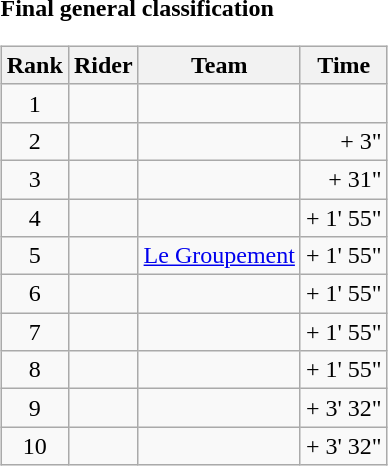<table>
<tr>
<td><strong>Final general classification</strong><br><table class="wikitable">
<tr>
<th scope="col">Rank</th>
<th scope="col">Rider</th>
<th scope="col">Team</th>
<th scope="col">Time</th>
</tr>
<tr>
<td style="text-align:center;">1</td>
<td></td>
<td></td>
<td style="text-align:right;"></td>
</tr>
<tr>
<td style="text-align:center;">2</td>
<td></td>
<td></td>
<td style="text-align:right;">+ 3"</td>
</tr>
<tr>
<td style="text-align:center;">3</td>
<td></td>
<td></td>
<td style="text-align:right;">+ 31"</td>
</tr>
<tr>
<td style="text-align:center;">4</td>
<td></td>
<td></td>
<td style="text-align:right;">+ 1' 55"</td>
</tr>
<tr>
<td style="text-align:center;">5</td>
<td></td>
<td><a href='#'>Le Groupement</a></td>
<td style="text-align:right;">+ 1' 55"</td>
</tr>
<tr>
<td style="text-align:center;">6</td>
<td></td>
<td></td>
<td style="text-align:right;">+ 1' 55"</td>
</tr>
<tr>
<td style="text-align:center;">7</td>
<td></td>
<td></td>
<td style="text-align:right;">+ 1' 55"</td>
</tr>
<tr>
<td style="text-align:center;">8</td>
<td></td>
<td></td>
<td style="text-align:right;">+ 1' 55"</td>
</tr>
<tr>
<td style="text-align:center;">9</td>
<td></td>
<td></td>
<td style="text-align:right;">+ 3' 32"</td>
</tr>
<tr>
<td style="text-align:center;">10</td>
<td></td>
<td></td>
<td style="text-align:right;">+ 3' 32"</td>
</tr>
</table>
</td>
</tr>
</table>
